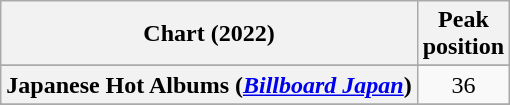<table class="wikitable sortable plainrowheaders" style="text-align:center">
<tr>
<th scope="col">Chart (2022)</th>
<th scope="col">Peak<br>position</th>
</tr>
<tr>
</tr>
<tr>
</tr>
<tr>
</tr>
<tr>
</tr>
<tr>
</tr>
<tr>
</tr>
<tr>
</tr>
<tr>
<th scope="row">Japanese Hot Albums (<em><a href='#'>Billboard Japan</a></em>)</th>
<td>36</td>
</tr>
<tr>
</tr>
<tr>
</tr>
<tr>
</tr>
<tr>
</tr>
<tr>
</tr>
<tr>
</tr>
<tr>
</tr>
</table>
